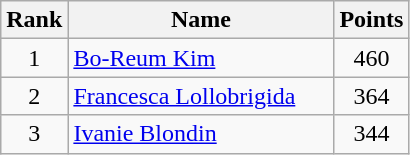<table class="wikitable" border="1">
<tr>
<th width=30>Rank</th>
<th width=170>Name</th>
<th width=25>Points</th>
</tr>
<tr align="center">
<td>1</td>
<td align="left"> <a href='#'>Bo-Reum Kim</a></td>
<td>460</td>
</tr>
<tr align="center">
<td>2</td>
<td align="left"> <a href='#'>Francesca Lollobrigida</a></td>
<td>364</td>
</tr>
<tr align="center">
<td>3</td>
<td align="left"> <a href='#'>Ivanie Blondin</a></td>
<td>344</td>
</tr>
</table>
